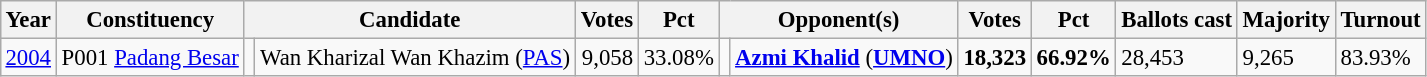<table class="wikitable" style="margin:0.5em ; font-size:95%">
<tr>
<th>Year</th>
<th>Constituency</th>
<th colspan=2>Candidate</th>
<th>Votes</th>
<th>Pct</th>
<th colspan=2>Opponent(s)</th>
<th>Votes</th>
<th>Pct</th>
<th>Ballots cast</th>
<th>Majority</th>
<th>Turnout</th>
</tr>
<tr>
<td><a href='#'>2004</a></td>
<td>P001 <a href='#'>Padang Besar</a></td>
<td></td>
<td>Wan Kharizal Wan Khazim (<a href='#'>PAS</a>)</td>
<td align=right>9,058</td>
<td>33.08%</td>
<td></td>
<td><strong><a href='#'>Azmi Khalid</a></strong> (<a href='#'><strong>UMNO</strong></a>)</td>
<td align=right><strong>18,323</strong></td>
<td><strong>66.92%</strong></td>
<td>28,453</td>
<td>9,265</td>
<td>83.93%</td>
</tr>
</table>
